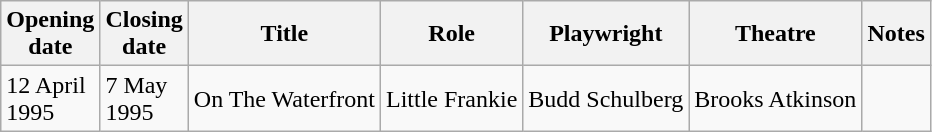<table class="wikitable sortable">
<tr>
<th style="width:50px;" class="unsortable">Opening date</th>
<th style="width:50px;" class="unsortable">Closing date</th>
<th>Title</th>
<th class="unsortable">Role</th>
<th class="unsortable">Playwright</th>
<th class="unsortable">Theatre</th>
<th class="unsortable">Notes</th>
</tr>
<tr>
<td>12 April 1995</td>
<td>7 May 1995</td>
<td>On The Waterfront</td>
<td>Little Frankie</td>
<td>Budd Schulberg</td>
<td>Brooks Atkinson</td>
<td></td>
</tr>
</table>
